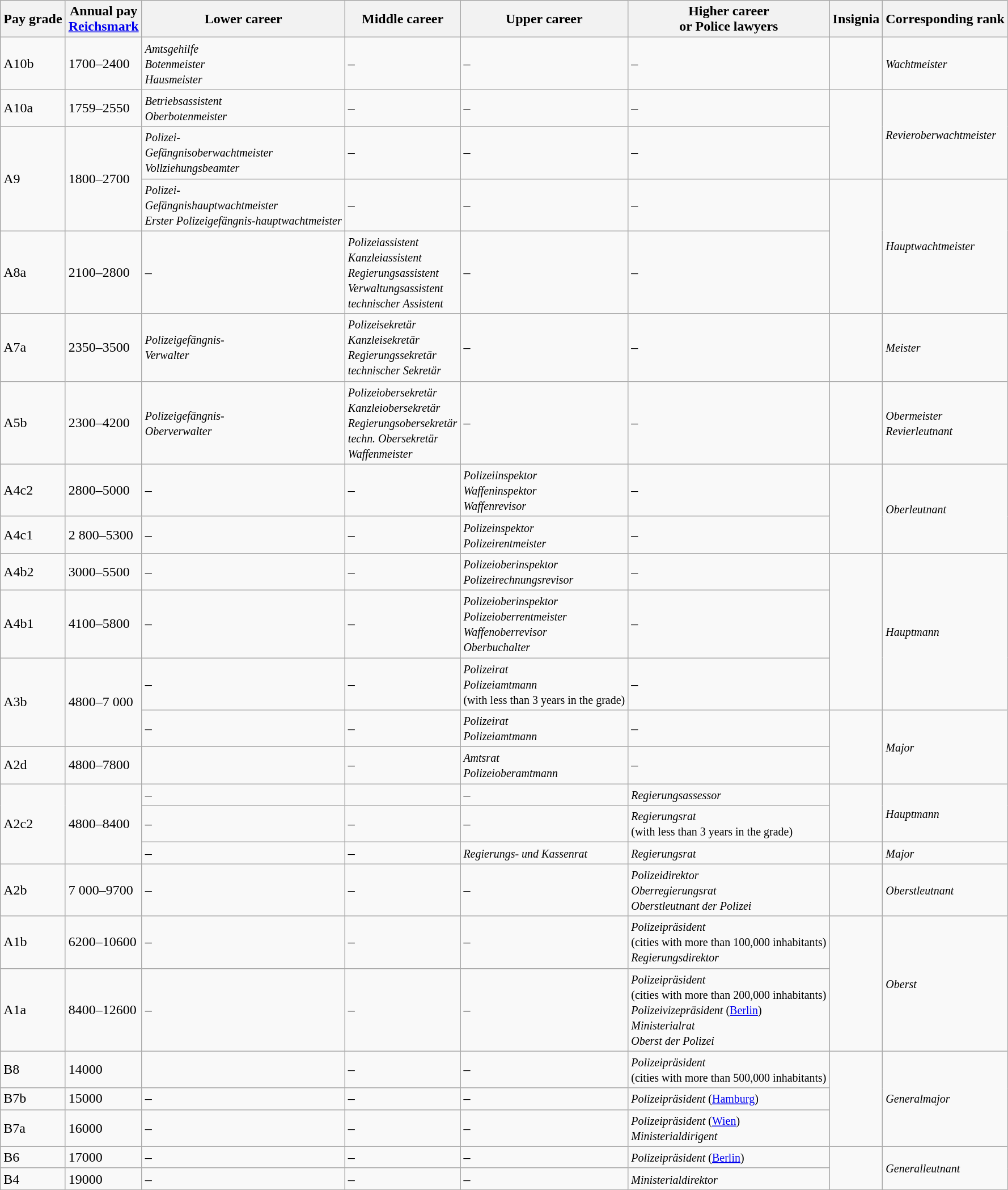<table class="wikitable">
<tr>
<th>Pay grade</th>
<th>Annual pay <br> <a href='#'>Reichsmark</a></th>
<th>Lower career</th>
<th>Middle career</th>
<th>Upper career</th>
<th>Higher career <br>or Police lawyers</th>
<th>Insignia</th>
<th>Corresponding rank</th>
</tr>
<tr>
<td>A10b</td>
<td>1700–2400</td>
<td><small> <em>Amtsgehilfe</em> <br> <em>Botenmeister</em> <br> <em>Hausmeister</em></small></td>
<td>–</td>
<td>–</td>
<td>–</td>
<td></td>
<td><small> <em>Wachtmeister</em></small></td>
</tr>
<tr>
<td>A10a</td>
<td>1759–2550</td>
<td><small> <em>Betriebsassistent</em> <br> <em>Oberbotenmeister</em></small></td>
<td>–</td>
<td>–</td>
<td>–</td>
<td rowspan="2"></td>
<td rowspan="2"><small> <em>Revieroberwachtmeister</em></small></td>
</tr>
<tr>
<td rowspan="2">A9</td>
<td rowspan="2">1800–2700</td>
<td><small>  <em>Polizei-<br>Gefängnisoberwachtmeister</em> <br> <em>Vollziehungsbeamter</em></small></td>
<td>–</td>
<td>–</td>
<td>–</td>
</tr>
<tr>
<td><small>  <em>Polizei-<br>Gefängnishauptwachtmeister</em> <br> <em>Erster Polizeigefängnis-hauptwachtmeister</em></small></td>
<td>–</td>
<td>–</td>
<td>–</td>
<td rowspan="2"></td>
<td rowspan="2"><small><em>Hauptwachtmeister</em></small></td>
</tr>
<tr>
<td>A8a</td>
<td>2100–2800</td>
<td>–</td>
<td><small><em>Polizeiassistent</em> <br> <em>Kanzleiassistent</em> <br> <em>Regierungsassistent</em> <br> <em>Verwaltungsassistent</em> <br> <em>technischer Assistent</em></small></td>
<td>–</td>
<td>–</td>
</tr>
<tr>
<td>A7a</td>
<td>2350–3500</td>
<td><small> <em>Polizeigefängnis-<br>Verwalter</em></small></td>
<td><small> <em>Polizeisekretär</em> <br> <em>Kanzleisekretär</em> <br> <em>Regierungssekretär</em> <br> <em>technischer Sekretär</em></small></td>
<td>–</td>
<td>–</td>
<td style="vertical-align: middle"></td>
<td><small> <em>Meister</em></small></td>
</tr>
<tr>
<td>A5b</td>
<td>2300–4200</td>
<td><small> <em>Polizeigefängnis-<br>Oberverwalter</em></small></td>
<td><small> <em>Polizeiobersekretär</em> <br> <em>Kanzleiobersekretär</em> <br> <em>Regierungsobersekretär</em> <br> <em>techn. Obersekretär</em>  <br> <em>Waffenmeister</em></small></td>
<td>–</td>
<td>–</td>
<td></td>
<td><small> <em>Obermeister</em><br><em>Revierleutnant</em></small></td>
</tr>
<tr>
<td>A4c2</td>
<td>2800–5000</td>
<td>–</td>
<td>–</td>
<td><small><em>Polizeiinspektor</em> <br> <em>Waffeninspektor</em> <br> <em>Waffenrevisor</em></small></td>
<td>–</td>
<td rowspan="2"></td>
<td rowspan="2"><small><em>Oberleutnant</em></small></td>
</tr>
<tr>
<td>A4c1</td>
<td>2 800–5300</td>
<td>–</td>
<td>–</td>
<td><small><em>Polizeinspektor</em> <br> <em>Polizeirentmeister</em></small></td>
<td>–</td>
</tr>
<tr>
<td>A4b2</td>
<td>3000–5500</td>
<td>–</td>
<td>–</td>
<td><small><em>Polizeioberinspektor</em> <br> <em>Polizeirechnungsrevisor</em></small></td>
<td>–</td>
<td rowspan="3"></td>
<td rowspan="3"><small><em>Hauptmann</em></small></td>
</tr>
<tr>
<td>A4b1</td>
<td>4100–5800</td>
<td>–</td>
<td>–</td>
<td><small><em>Polizeioberinspektor</em> <br> <em>Polizeioberrentmeister</em> <br> <em> Waffenoberrevisor</em> <br> <em>Oberbuchalter</em></small></td>
<td>–</td>
</tr>
<tr>
<td rowspan="2">A3b</td>
<td rowspan="2">4800–7 000</td>
<td>–</td>
<td>–</td>
<td><small><em>Polizeirat</em> <br> <em> Polizeiamtmann</em> <br> (with less than 3 years in the grade)</small></td>
<td>–</td>
</tr>
<tr>
<td>–</td>
<td>–</td>
<td><small> <em>Polizeirat</em> <br> <em> Polizeiamtmann</em></small></td>
<td>–</td>
<td rowspan="2"></td>
<td rowspan="2"><small><em>Major</em></small></td>
</tr>
<tr>
<td>A2d</td>
<td>4800–7800</td>
<td></td>
<td>–</td>
<td><small> <em>Amtsrat</em> <br> <em>Polizeioberamtmann</em></small></td>
<td>–</td>
</tr>
<tr>
<td rowspan="3">A2c2</td>
<td rowspan="3">4800–8400</td>
<td>–</td>
<td></td>
<td>–</td>
<td><small><em>Regierungsassessor</em></small></td>
<td rowspan="2"></td>
<td rowspan="2"><small><em>Hauptmann</em></small></td>
</tr>
<tr>
<td>–</td>
<td>–</td>
<td>–</td>
<td><small><em>Regierungsrat</em> <br> (with less than 3 years in the grade)</small></td>
</tr>
<tr>
<td>–</td>
<td>–</td>
<td><small><em>Regierungs- und Kassenrat</em></small></td>
<td><small> <em>Regierungsrat</em> <br></small></td>
<td></td>
<td><small> <em>Major</em></small></td>
</tr>
<tr>
<td>A2b</td>
<td>7 000–9700</td>
<td>–</td>
<td>–</td>
<td>–</td>
<td><small> <em>Polizeidirektor</em> <br>  <em>Oberregierungsrat</em> <br> <em>Oberstleutnant der Polizei</em></small></td>
<td></td>
<td><small><em>Oberstleutnant</em></small></td>
</tr>
<tr>
<td>A1b</td>
<td>6200–10600</td>
<td>–</td>
<td>–</td>
<td>–</td>
<td><small> <em>Polizeipräsident</em> <br> (cities with more than 100,000 inhabitants) <br> <em>Regierungsdirektor</em> </small></td>
<td rowspan="2"></td>
<td rowspan="2"><small><em>Oberst</em></small></td>
</tr>
<tr>
<td>A1a</td>
<td>8400–12600</td>
<td>–</td>
<td>–</td>
<td>–</td>
<td><small><em>Polizeipräsident</em> <br> (cities with more than 200,000 inhabitants) <br><em>Polizeivizepräsident</em> (<a href='#'>Berlin</a>) <br> <em>Ministerialrat</em> <br> <em>Oberst der Polizei</em></small></td>
</tr>
<tr>
<td>B8</td>
<td>14000</td>
<td></td>
<td>–</td>
<td>–</td>
<td><small> <em>Polizeipräsident</em> <br> (cities with more than 500,000 inhabitants)</small></td>
<td rowspan="3"></td>
<td rowspan="3"><small><em>Generalmajor</em></small></td>
</tr>
<tr>
<td>B7b</td>
<td>15000</td>
<td>–</td>
<td>–</td>
<td>–</td>
<td><small><em>Polizeipräsident</em> (<a href='#'>Hamburg</a>)</small></td>
</tr>
<tr>
<td>B7a</td>
<td>16000</td>
<td>–</td>
<td>–</td>
<td>–</td>
<td><small><em>Polizeipräsident</em> (<a href='#'>Wien</a>) <br> <em>Ministerialdirigent</em></small></td>
</tr>
<tr>
<td>B6</td>
<td>17000</td>
<td>–</td>
<td>–</td>
<td>–</td>
<td><small><em>Polizeipräsident</em> (<a href='#'>Berlin</a>)</small></td>
<td rowspan="2"></td>
<td rowspan="2"><small> <em>Generalleutnant</em></small></td>
</tr>
<tr>
<td>B4</td>
<td>19000</td>
<td>–</td>
<td>–</td>
<td>–</td>
<td><small><em>Ministerialdirektor</em></small></td>
</tr>
</table>
